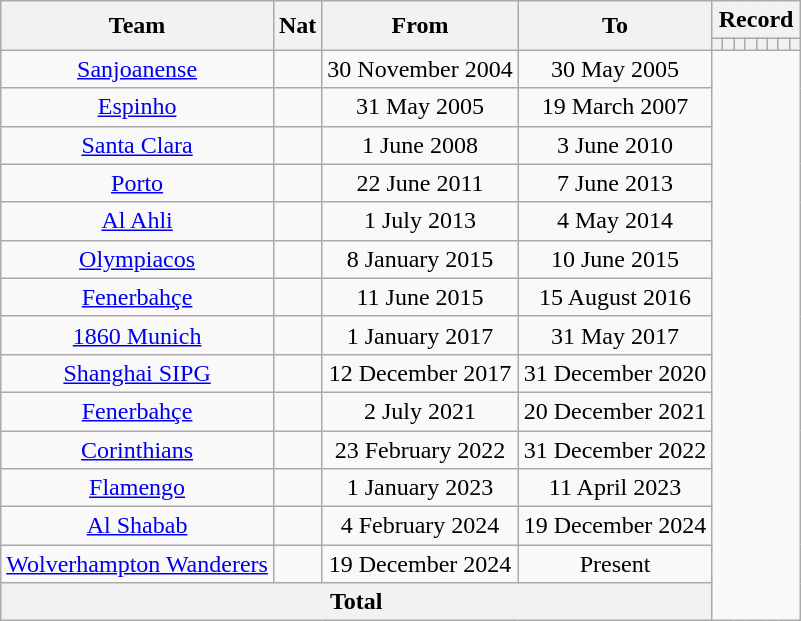<table class="wikitable" style="text-align: center">
<tr>
<th rowspan="2">Team</th>
<th rowspan="2">Nat</th>
<th rowspan="2">From</th>
<th rowspan="2">To</th>
<th colspan="8">Record</th>
</tr>
<tr>
<th></th>
<th></th>
<th></th>
<th></th>
<th></th>
<th></th>
<th></th>
<th></th>
</tr>
<tr>
<td align=center><a href='#'>Sanjoanense</a></td>
<td></td>
<td align=center>30 November 2004</td>
<td align=center>30 May 2005<br></td>
</tr>
<tr>
<td align=center><a href='#'>Espinho</a></td>
<td></td>
<td align=center>31 May 2005</td>
<td align=center>19 March 2007<br></td>
</tr>
<tr>
<td align=center><a href='#'>Santa Clara</a></td>
<td></td>
<td align=center>1 June 2008</td>
<td align=center>3 June 2010<br></td>
</tr>
<tr>
<td align=center><a href='#'>Porto</a></td>
<td></td>
<td align=center>22 June 2011</td>
<td align=center>7 June 2013<br></td>
</tr>
<tr>
<td align=center><a href='#'>Al Ahli</a></td>
<td></td>
<td align=center>1 July 2013</td>
<td align=center>4 May 2014<br></td>
</tr>
<tr>
<td align=center><a href='#'>Olympiacos</a></td>
<td></td>
<td align=center>8 January 2015</td>
<td align=center>10 June 2015<br></td>
</tr>
<tr>
<td align=center><a href='#'>Fenerbahçe</a></td>
<td></td>
<td align=center>11 June 2015</td>
<td align=center>15 August 2016<br></td>
</tr>
<tr>
<td align=center><a href='#'>1860 Munich</a></td>
<td></td>
<td align=center>1 January 2017</td>
<td align=center>31 May 2017<br></td>
</tr>
<tr>
<td align=center><a href='#'>Shanghai SIPG</a></td>
<td></td>
<td align=center>12 December 2017</td>
<td align=center>31 December 2020<br></td>
</tr>
<tr>
<td align=center><a href='#'>Fenerbahçe</a></td>
<td></td>
<td align=center>2 July 2021</td>
<td align=center>20 December 2021<br></td>
</tr>
<tr>
<td align=center><a href='#'>Corinthians</a></td>
<td></td>
<td align=center>23 February 2022</td>
<td align=center>31 December 2022<br></td>
</tr>
<tr>
<td align=center><a href='#'>Flamengo</a></td>
<td></td>
<td align=center>1 January 2023</td>
<td align=center>11 April 2023<br></td>
</tr>
<tr>
<td align=center><a href='#'>Al Shabab</a></td>
<td></td>
<td align=center>4 February 2024</td>
<td align=center>19 December 2024<br></td>
</tr>
<tr>
<td align=center><a href='#'>Wolverhampton Wanderers</a></td>
<td></td>
<td align=center>19 December 2024</td>
<td align=center>Present<br></td>
</tr>
<tr>
<th colspan="4">Total<br></th>
</tr>
</table>
